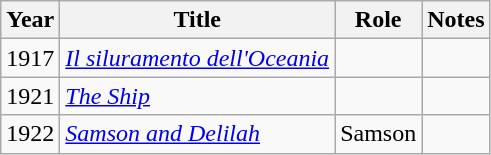<table class="wikitable sortable">
<tr>
<th>Year</th>
<th>Title</th>
<th>Role</th>
<th class="unsortable">Notes</th>
</tr>
<tr>
<td>1917</td>
<td><em><a href='#'>Il siluramento dell'Oceania</a></em></td>
<td></td>
<td></td>
</tr>
<tr>
<td>1921</td>
<td><em><a href='#'>The Ship</a></em></td>
<td></td>
<td></td>
</tr>
<tr>
<td>1922</td>
<td><em><a href='#'>Samson and Delilah</a></em></td>
<td>Samson</td>
<td></td>
</tr>
</table>
